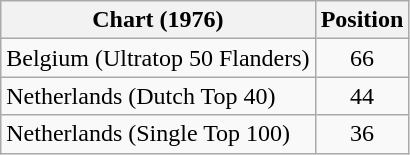<table class="wikitable sortable">
<tr>
<th>Chart (1976)</th>
<th>Position</th>
</tr>
<tr>
<td>Belgium (Ultratop 50 Flanders)</td>
<td align="center">66</td>
</tr>
<tr>
<td>Netherlands (Dutch Top 40)</td>
<td align="center">44</td>
</tr>
<tr>
<td>Netherlands (Single Top 100)</td>
<td align="center">36</td>
</tr>
</table>
